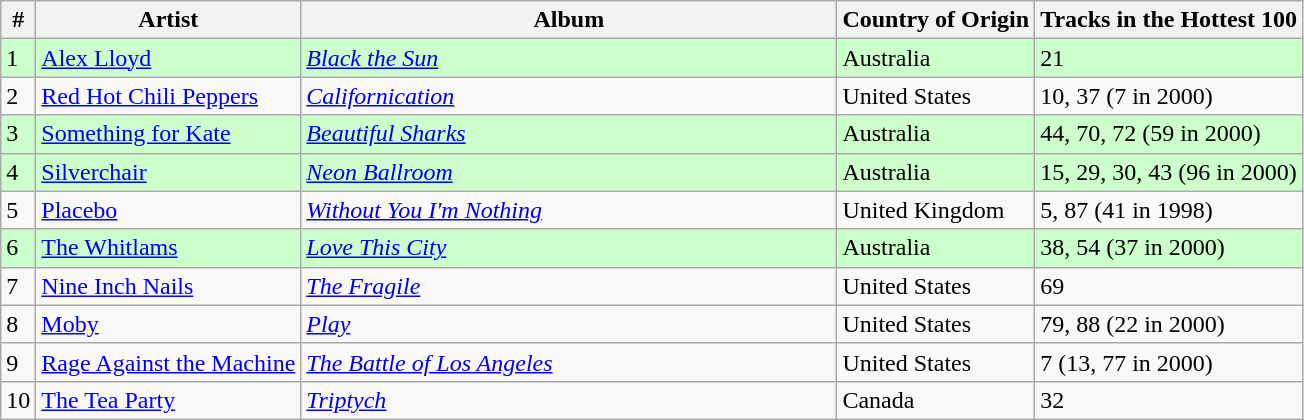<table class="wikitable">
<tr>
<th>#</th>
<th>Artist</th>
<th style="width:350px;">Album</th>
<th>Country of Origin</th>
<th>Tracks in the Hottest 100</th>
</tr>
<tr style="background:#ccffcc">
<td>1</td>
<td><a href='#'>Alex Lloyd</a></td>
<td><em><a href='#'>Black the Sun</a></em></td>
<td>Australia</td>
<td>21</td>
</tr>
<tr>
<td>2</td>
<td><a href='#'>Red Hot Chili Peppers</a></td>
<td><em><a href='#'>Californication</a></em></td>
<td>United States</td>
<td>10, 37 (7 in 2000)</td>
</tr>
<tr style="background:#ccffcc">
<td>3</td>
<td><a href='#'>Something for Kate</a></td>
<td><em><a href='#'>Beautiful Sharks</a></em></td>
<td>Australia</td>
<td>44, 70, 72 (59 in 2000)</td>
</tr>
<tr style="background:#ccffcc">
<td>4</td>
<td><a href='#'>Silverchair</a></td>
<td><em><a href='#'>Neon Ballroom</a></em></td>
<td>Australia</td>
<td>15, 29, 30, 43 (96 in 2000)</td>
</tr>
<tr>
<td>5</td>
<td><a href='#'>Placebo</a></td>
<td><em><a href='#'>Without You I'm Nothing</a></em></td>
<td>United Kingdom</td>
<td>5, 87 (41 in 1998)</td>
</tr>
<tr style="background:#ccffcc">
<td>6</td>
<td><a href='#'>The Whitlams</a></td>
<td><em><a href='#'>Love This City</a></em></td>
<td>Australia</td>
<td>38, 54 (37 in 2000)</td>
</tr>
<tr>
<td>7</td>
<td><a href='#'>Nine Inch Nails</a></td>
<td><em><a href='#'>The Fragile</a></em></td>
<td>United States</td>
<td>69</td>
</tr>
<tr>
<td>8</td>
<td><a href='#'>Moby</a></td>
<td><em><a href='#'>Play</a></em></td>
<td>United States</td>
<td>79, 88  (22 in 2000)</td>
</tr>
<tr>
<td>9</td>
<td><a href='#'>Rage Against the Machine</a></td>
<td><em><a href='#'>The Battle of Los Angeles</a></em></td>
<td>United States</td>
<td>7 (13, 77 in 2000)</td>
</tr>
<tr>
<td>10</td>
<td><a href='#'>The Tea Party</a></td>
<td><em><a href='#'>Triptych</a></em></td>
<td>Canada</td>
<td>32</td>
</tr>
</table>
